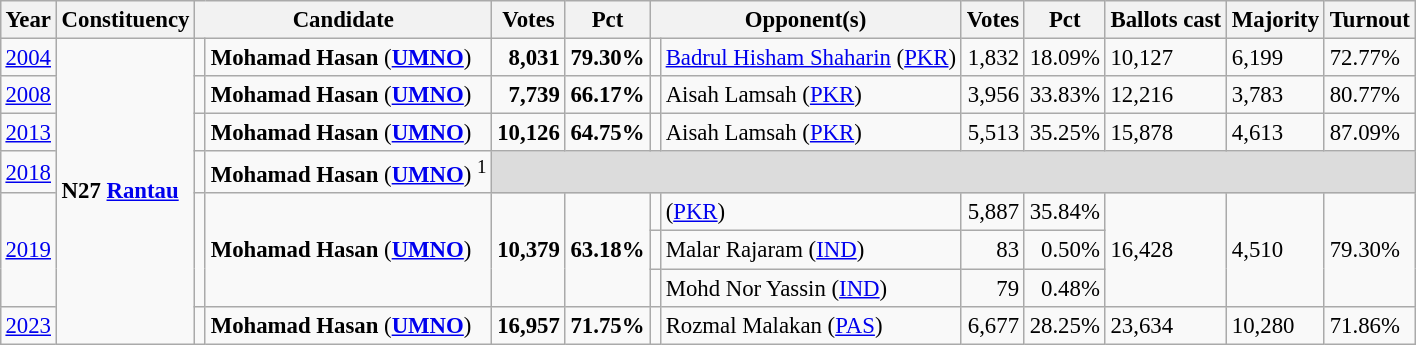<table class="wikitable" style="margin:0.5em ; font-size:95%">
<tr>
<th>Year</th>
<th>Constituency</th>
<th colspan=2>Candidate</th>
<th>Votes</th>
<th>Pct</th>
<th colspan=2>Opponent(s)</th>
<th>Votes</th>
<th>Pct</th>
<th>Ballots cast</th>
<th>Majority</th>
<th>Turnout</th>
</tr>
<tr>
<td><a href='#'>2004</a></td>
<td rowspan=8><strong>N27 <a href='#'>Rantau</a></strong></td>
<td></td>
<td><strong>Mohamad Hasan</strong> (<a href='#'><strong>UMNO</strong></a>)</td>
<td align="right"><strong>8,031</strong></td>
<td><strong>79.30%</strong></td>
<td></td>
<td><a href='#'>Badrul Hisham Shaharin</a> (<a href='#'>PKR</a>)</td>
<td align="right">1,832</td>
<td>18.09%</td>
<td>10,127</td>
<td>6,199</td>
<td>72.77%</td>
</tr>
<tr>
<td><a href='#'>2008</a></td>
<td></td>
<td><strong>Mohamad Hasan</strong> (<a href='#'><strong>UMNO</strong></a>)</td>
<td align="right"><strong>7,739</strong></td>
<td><strong>66.17%</strong></td>
<td></td>
<td>Aisah Lamsah (<a href='#'>PKR</a>)</td>
<td align="right">3,956</td>
<td>33.83%</td>
<td>12,216</td>
<td>3,783</td>
<td>80.77%</td>
</tr>
<tr>
<td><a href='#'>2013</a></td>
<td></td>
<td><strong>Mohamad Hasan</strong> (<a href='#'><strong>UMNO</strong></a>)</td>
<td align="right"><strong>10,126</strong></td>
<td><strong>64.75%</strong></td>
<td></td>
<td>Aisah Lamsah (<a href='#'>PKR</a>)</td>
<td align="right">5,513</td>
<td>35.25%</td>
<td>15,878</td>
<td>4,613</td>
<td>87.09%</td>
</tr>
<tr>
<td><a href='#'>2018</a></td>
<td></td>
<td><strong>Mohamad Hasan</strong> (<a href='#'><strong>UMNO</strong></a>) <sup>1</sup></td>
<td colspan="9" bgcolor="dcdcdc"></td>
</tr>
<tr>
<td rowspan="3"><a href='#'>2019</a></td>
<td rowspan=3 ></td>
<td rowspan="3"><strong>Mohamad Hasan</strong> (<a href='#'><strong>UMNO</strong></a>)</td>
<td rowspan="3" align=right><strong>10,379</strong></td>
<td rowspan="3"><strong>63.18%</strong></td>
<td></td>
<td> (<a href='#'>PKR</a>)</td>
<td align=right>5,887</td>
<td>35.84%</td>
<td rowspan="3">16,428</td>
<td rowspan="3">4,510</td>
<td rowspan="3">79.30%</td>
</tr>
<tr>
<td></td>
<td>Malar Rajaram (<a href='#'>IND</a>)</td>
<td align="right">83</td>
<td align="right">0.50%</td>
</tr>
<tr>
<td></td>
<td>Mohd Nor Yassin (<a href='#'>IND</a>)</td>
<td align="right">79</td>
<td align="right">0.48%</td>
</tr>
<tr>
<td><a href='#'>2023</a></td>
<td></td>
<td><strong>Mohamad Hasan</strong> (<a href='#'><strong>UMNO</strong></a>)</td>
<td align=right><strong>16,957</strong></td>
<td><strong>71.75%</strong></td>
<td bgcolor=></td>
<td>Rozmal Malakan (<a href='#'>PAS</a>)</td>
<td align=right>6,677</td>
<td>28.25%</td>
<td>23,634</td>
<td>10,280</td>
<td>71.86%</td>
</tr>
</table>
